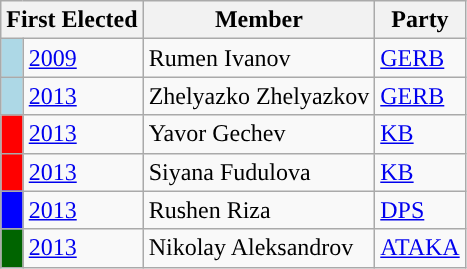<table class="wikitable">
<tr>
<th colspan="2">First Elected</th>
<th>Member</th>
<th>Party</th>
</tr>
<tr>
<td style="background-color: lightblue"></td>
<td><a href='#'>2009</a></td>
<td>Rumen Ivanov</td>
<td><a href='#'>GERB</a></td>
</tr>
<tr>
<td style="background-color: lightblue"></td>
<td><a href='#'>2013</a></td>
<td>Zhelyazko Zhelyazkov</td>
<td><a href='#'>GERB</a></td>
</tr>
<tr>
<td style="background-color: red"></td>
<td><a href='#'>2013</a></td>
<td>Yavor Gechev</td>
<td><a href='#'>KB</a></td>
</tr>
<tr>
<td style="background-color: red"></td>
<td><a href='#'>2013</a></td>
<td>Siyana Fudulova</td>
<td><a href='#'>KB</a></td>
</tr>
<tr>
<td style="background-color: blue"></td>
<td><a href='#'>2013</a></td>
<td>Rushen Riza</td>
<td><a href='#'>DPS</a></td>
</tr>
<tr>
<td style="background-color: darkgreen"></td>
<td><a href='#'>2013</a></td>
<td>Nikolay Aleksandrov</td>
<td><a href='#'>ATAKA</a></td>
</tr>
</table>
